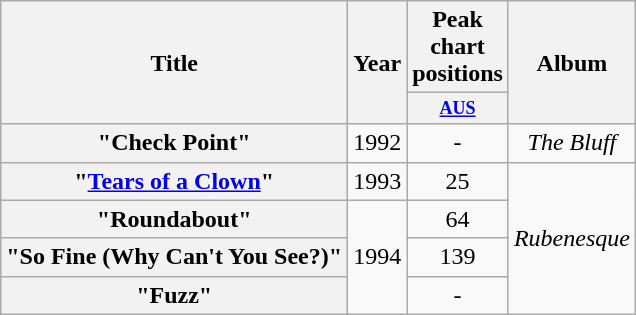<table class="wikitable plainrowheaders" style="text-align:center;">
<tr>
<th scope="col" rowspan="2">Title</th>
<th scope="col" rowspan="2">Year</th>
<th scope="col" colspan="1">Peak chart positions</th>
<th scope="col" rowspan="2">Album</th>
</tr>
<tr style="font-size:smaller;">
<th scope="col" style="width:3em;font-size:90%;"><a href='#'>AUS</a><br></th>
</tr>
<tr>
<th scope="row">"Check Point"</th>
<td>1992</td>
<td>-</td>
<td><em>The Bluff</em></td>
</tr>
<tr>
<th scope="row">"<a href='#'>Tears of a Clown</a>"</th>
<td>1993</td>
<td>25</td>
<td rowspan="4"><em>Rubenesque</em></td>
</tr>
<tr>
<th scope="row">"Roundabout"</th>
<td rowspan="3">1994</td>
<td>64</td>
</tr>
<tr>
<th scope="row">"So Fine (Why Can't You See?)"</th>
<td>139</td>
</tr>
<tr>
<th scope="row">"Fuzz"</th>
<td>-</td>
</tr>
</table>
